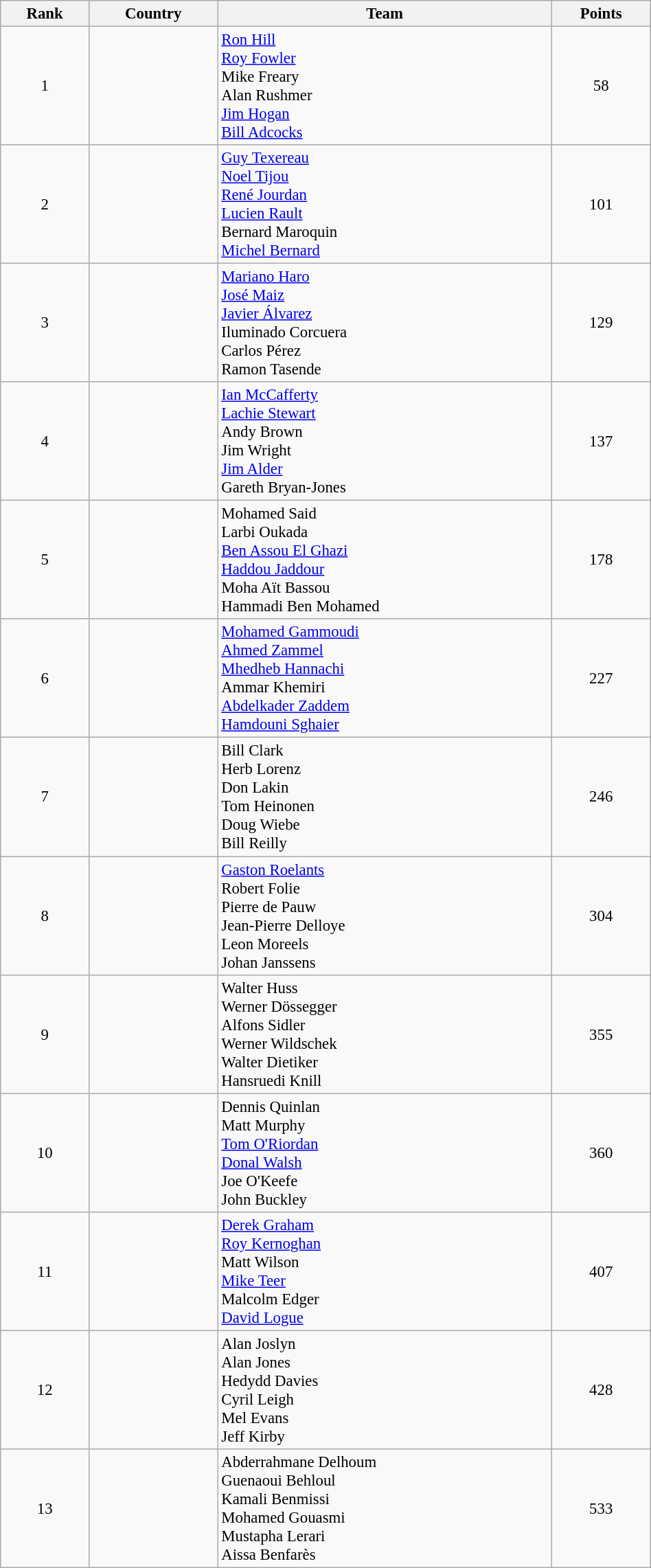<table class="wikitable sortable" style=" text-align:center; font-size:95%;" width="50%">
<tr>
<th>Rank</th>
<th>Country</th>
<th>Team</th>
<th>Points</th>
</tr>
<tr>
<td align=center>1</td>
<td align=left></td>
<td align=left><a href='#'>Ron Hill</a><br><a href='#'>Roy Fowler</a><br>Mike Freary<br>Alan Rushmer<br><a href='#'>Jim Hogan</a><br><a href='#'>Bill Adcocks</a></td>
<td>58</td>
</tr>
<tr>
<td align=center>2</td>
<td align=left></td>
<td align=left><a href='#'>Guy Texereau</a><br><a href='#'>Noel Tijou</a><br><a href='#'>René Jourdan</a><br><a href='#'>Lucien Rault</a><br>Bernard Maroquin<br><a href='#'>Michel Bernard</a></td>
<td>101</td>
</tr>
<tr>
<td align=center>3</td>
<td align=left></td>
<td align=left><a href='#'>Mariano Haro</a><br><a href='#'>José Maiz</a><br><a href='#'>Javier Álvarez</a><br>Iluminado Corcuera<br>Carlos Pérez<br>Ramon Tasende</td>
<td>129</td>
</tr>
<tr>
<td align=center>4</td>
<td align=left></td>
<td align=left><a href='#'>Ian McCafferty</a><br><a href='#'>Lachie Stewart</a><br>Andy Brown<br>Jim Wright<br><a href='#'>Jim Alder</a><br>Gareth Bryan-Jones</td>
<td>137</td>
</tr>
<tr>
<td align=center>5</td>
<td align=left></td>
<td align=left>Mohamed Said<br>Larbi Oukada<br><a href='#'>Ben Assou El Ghazi</a><br><a href='#'>Haddou Jaddour</a><br>Moha Aït Bassou<br>Hammadi Ben Mohamed</td>
<td>178</td>
</tr>
<tr>
<td align=center>6</td>
<td align=left></td>
<td align=left><a href='#'>Mohamed Gammoudi</a><br><a href='#'>Ahmed Zammel</a><br><a href='#'>Mhedheb Hannachi</a><br>Ammar Khemiri<br><a href='#'>Abdelkader Zaddem</a><br><a href='#'>Hamdouni Sghaier</a></td>
<td>227</td>
</tr>
<tr>
<td align=center>7</td>
<td align=left></td>
<td align=left>Bill Clark<br>Herb Lorenz<br>Don Lakin<br>Tom Heinonen<br>Doug Wiebe<br>Bill Reilly</td>
<td>246</td>
</tr>
<tr>
<td align=center>8</td>
<td align=left></td>
<td align=left><a href='#'>Gaston Roelants</a><br>Robert Folie<br>Pierre de Pauw<br>Jean-Pierre Delloye<br>Leon Moreels<br>Johan Janssens</td>
<td>304</td>
</tr>
<tr>
<td align=center>9</td>
<td align=left></td>
<td align=left>Walter Huss<br>Werner Dössegger<br>Alfons Sidler<br>Werner Wildschek<br>Walter Dietiker<br>Hansruedi Knill</td>
<td>355</td>
</tr>
<tr>
<td align=center>10</td>
<td align=left></td>
<td align=left>Dennis Quinlan<br>Matt Murphy<br><a href='#'>Tom O'Riordan</a><br><a href='#'>Donal Walsh</a><br>Joe O'Keefe<br>John Buckley</td>
<td>360</td>
</tr>
<tr>
<td align=center>11</td>
<td align=left></td>
<td align=left><a href='#'>Derek Graham</a><br><a href='#'>Roy Kernoghan</a><br>Matt Wilson<br><a href='#'>Mike Teer</a><br>Malcolm Edger<br><a href='#'>David Logue</a></td>
<td>407</td>
</tr>
<tr>
<td align=center>12</td>
<td align=left></td>
<td align=left>Alan Joslyn<br>Alan Jones<br>Hedydd Davies<br>Cyril Leigh<br>Mel Evans<br>Jeff Kirby</td>
<td>428</td>
</tr>
<tr>
<td align=center>13</td>
<td align=left></td>
<td align=left>Abderrahmane Delhoum<br>Guenaoui Behloul<br>Kamali Benmissi<br>Mohamed Gouasmi<br>Mustapha Lerari<br>Aissa Benfarès</td>
<td>533</td>
</tr>
</table>
